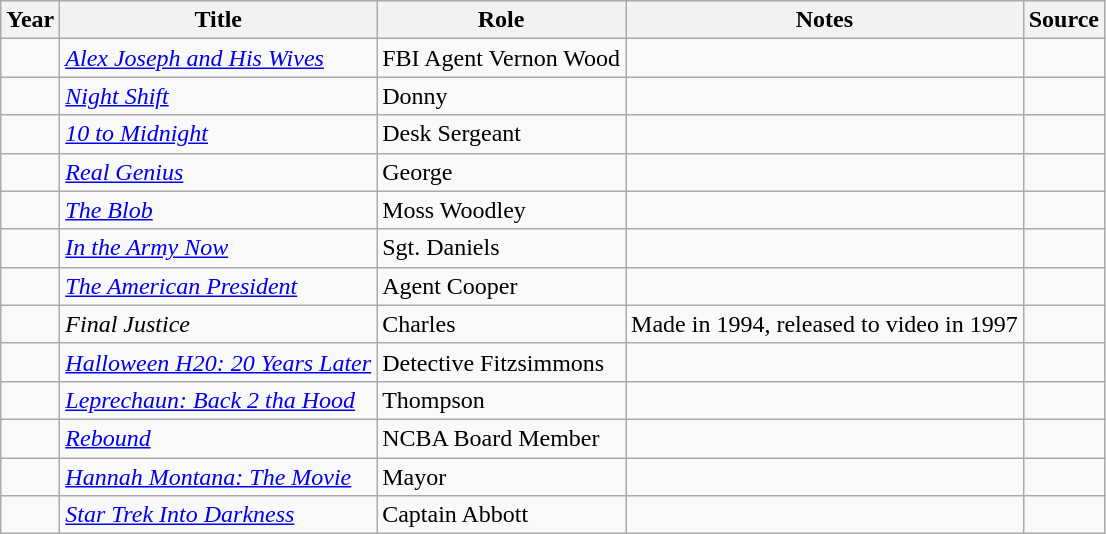<table class="wikitable sortable plainrowheaders">
<tr>
<th>Year</th>
<th>Title</th>
<th>Role</th>
<th class="unsortable">Notes</th>
<th class="unsortable">Source</th>
</tr>
<tr>
<td></td>
<td><em><a href='#'>Alex Joseph and His Wives</a></em></td>
<td>FBI Agent Vernon Wood</td>
<td></td>
<td></td>
</tr>
<tr>
<td></td>
<td><em><a href='#'>Night Shift</a></em></td>
<td>Donny</td>
<td></td>
<td></td>
</tr>
<tr>
<td></td>
<td><em><a href='#'>10 to Midnight</a></em></td>
<td>Desk Sergeant</td>
<td></td>
<td></td>
</tr>
<tr>
<td></td>
<td><em><a href='#'>Real Genius</a></em></td>
<td>George</td>
<td></td>
<td></td>
</tr>
<tr>
<td></td>
<td><em><a href='#'>The Blob</a></em></td>
<td>Moss Woodley</td>
<td></td>
<td></td>
</tr>
<tr>
<td></td>
<td><em><a href='#'>In the Army Now</a></em></td>
<td>Sgt. Daniels</td>
<td></td>
<td></td>
</tr>
<tr>
<td></td>
<td><em><a href='#'>The American President</a></em></td>
<td>Agent Cooper</td>
<td></td>
<td></td>
</tr>
<tr>
<td></td>
<td><em>Final Justice</em></td>
<td>Charles</td>
<td>Made in 1994, released to video in 1997</td>
<td></td>
</tr>
<tr>
<td></td>
<td><em><a href='#'>Halloween H20: 20 Years Later</a></em></td>
<td>Detective Fitzsimmons</td>
<td></td>
<td></td>
</tr>
<tr>
<td></td>
<td><em><a href='#'>Leprechaun: Back 2 tha Hood</a></em></td>
<td>Thompson</td>
<td></td>
<td></td>
</tr>
<tr>
<td></td>
<td><em><a href='#'>Rebound</a></em></td>
<td>NCBA Board Member</td>
<td></td>
<td></td>
</tr>
<tr>
<td></td>
<td><em><a href='#'>Hannah Montana: The Movie</a></em></td>
<td>Mayor</td>
<td></td>
<td></td>
</tr>
<tr>
<td></td>
<td><em><a href='#'>Star Trek Into Darkness</a></em></td>
<td>Captain Abbott</td>
<td></td>
<td></td>
</tr>
</table>
